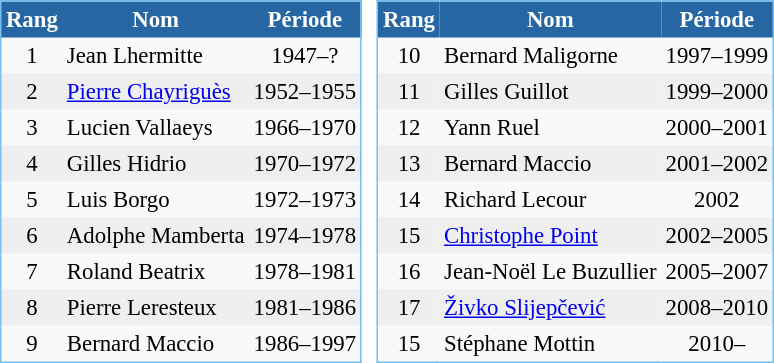<table border="0" cellpadding="4" align=center>
<tr valign="top">
<td><br><table cellpadding="3" style="font-size:95%; background-color:#F9F9F9; text-align:center; border:solid 1px #74BEEB; border-collapse:collapse; margin-bottom:12px;" cellspacing="1" border="0" align=center>
<tr style="color:#ffffff; background:#2666a3;">
<th>Rang</th>
<th>Nom</th>
<th>Période</th>
</tr>
<tr>
<td>1</td>
<td align=left> Jean Lhermitte</td>
<td>1947–?</td>
</tr>
<tr bgcolor=#EFEFEF>
<td>2</td>
<td align=left> <a href='#'>Pierre Chayriguès</a></td>
<td>1952–1955</td>
</tr>
<tr>
<td>3</td>
<td align=left> Lucien Vallaeys</td>
<td>1966–1970</td>
</tr>
<tr bgcolor=#EFEFEF>
<td>4</td>
<td align=left> Gilles Hidrio</td>
<td>1970–1972</td>
</tr>
<tr>
<td>5</td>
<td align=left> Luis Borgo</td>
<td>1972–1973</td>
</tr>
<tr bgcolor=#EFEFEF>
<td>6</td>
<td align=left> Adolphe Mamberta</td>
<td>1974–1978</td>
</tr>
<tr>
<td>7</td>
<td align=left> Roland Beatrix</td>
<td>1978–1981</td>
</tr>
<tr bgcolor=#EFEFEF>
<td>8</td>
<td align=left> Pierre Leresteux</td>
<td>1981–1986</td>
</tr>
<tr>
<td>9</td>
<td align=left> Bernard Maccio</td>
<td>1986–1997</td>
</tr>
</table>
</td>
<td><br><table cellpadding="3" style="font-size:95%; background-color:#F9F9F9; text-align:center; border:solid 1px #74BEEB; border-collapse:collapse; margin-bottom:12px;" cellspacing="1" border="0" align=center>
<tr style="color:#ffffff; background:#2666a3;">
<th>Rang</th>
<th>Nom</th>
<th>Période</th>
</tr>
<tr>
<td>10</td>
<td align=left> Bernard Maligorne</td>
<td>1997–1999</td>
</tr>
<tr bgcolor=#EFEFEF>
<td>11</td>
<td align=left> Gilles Guillot</td>
<td>1999–2000</td>
</tr>
<tr>
<td>12</td>
<td align=left> Yann Ruel</td>
<td>2000–2001</td>
</tr>
<tr bgcolor=#EFEFEF>
<td>13</td>
<td align=left> Bernard Maccio</td>
<td>2001–2002</td>
</tr>
<tr>
<td>14</td>
<td align=left> Richard Lecour</td>
<td>2002</td>
</tr>
<tr bgcolor=#EFEFEF>
<td>15</td>
<td align=left> <a href='#'>Christophe Point</a></td>
<td>2002–2005</td>
</tr>
<tr>
<td>16</td>
<td align=left> Jean-Noël Le Buzullier</td>
<td>2005–2007</td>
</tr>
<tr bgcolor=#EFEFEF>
<td>17</td>
<td align=left> <a href='#'>Živko Slijepčević</a></td>
<td>2008–2010</td>
</tr>
<tr>
<td>15</td>
<td align=left> Stéphane Mottin</td>
<td>2010–</td>
</tr>
<tr>
</tr>
</table>
</td>
</tr>
</table>
